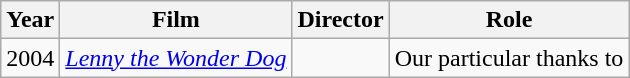<table class="wikitable">
<tr>
<th>Year</th>
<th>Film</th>
<th>Director</th>
<th>Role</th>
</tr>
<tr>
<td>2004</td>
<td><em><a href='#'>Lenny the Wonder Dog</a></em></td>
<td></td>
<td>Our particular thanks to</td>
</tr>
</table>
